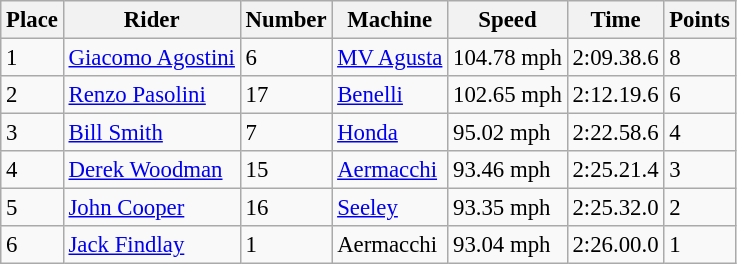<table class="wikitable" style="font-size: 95%;">
<tr>
<th>Place</th>
<th>Rider</th>
<th>Number</th>
<th>Machine</th>
<th>Speed</th>
<th>Time</th>
<th>Points</th>
</tr>
<tr>
<td>1</td>
<td> <a href='#'>Giacomo Agostini</a></td>
<td>6</td>
<td><a href='#'>MV Agusta</a></td>
<td>104.78 mph</td>
<td>2:09.38.6</td>
<td>8</td>
</tr>
<tr>
<td>2</td>
<td> <a href='#'>Renzo Pasolini</a></td>
<td>17</td>
<td><a href='#'>Benelli</a></td>
<td>102.65 mph</td>
<td>2:12.19.6</td>
<td>6</td>
</tr>
<tr>
<td>3</td>
<td> <a href='#'>Bill Smith</a></td>
<td>7</td>
<td><a href='#'>Honda</a></td>
<td>95.02 mph</td>
<td>2:22.58.6</td>
<td>4</td>
</tr>
<tr>
<td>4</td>
<td> <a href='#'>Derek Woodman</a></td>
<td>15</td>
<td><a href='#'>Aermacchi</a></td>
<td>93.46 mph</td>
<td>2:25.21.4</td>
<td>3</td>
</tr>
<tr>
<td>5</td>
<td> <a href='#'>John Cooper</a></td>
<td>16</td>
<td><a href='#'>Seeley</a></td>
<td>93.35 mph</td>
<td>2:25.32.0</td>
<td>2</td>
</tr>
<tr>
<td>6</td>
<td> <a href='#'>Jack Findlay</a></td>
<td>1</td>
<td>Aermacchi</td>
<td>93.04 mph</td>
<td>2:26.00.0</td>
<td>1</td>
</tr>
</table>
